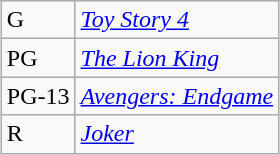<table class="wikitable sortable" style="margin:auto; margin:auto;">
<tr>
<td>G</td>
<td><em><a href='#'>Toy Story 4</a></em></td>
</tr>
<tr>
<td>PG</td>
<td><em><a href='#'>The Lion King</a></em></td>
</tr>
<tr>
<td>PG-13</td>
<td><em><a href='#'>Avengers: Endgame</a></em></td>
</tr>
<tr>
<td>R</td>
<td><em><a href='#'>Joker</a></em></td>
</tr>
</table>
